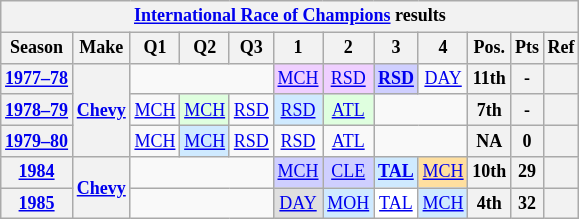<table class="wikitable" style="text-align:center; font-size:75%">
<tr>
<th colspan=12><a href='#'>International Race of Champions</a> results</th>
</tr>
<tr>
<th>Season</th>
<th>Make</th>
<th>Q1</th>
<th>Q2</th>
<th>Q3</th>
<th>1</th>
<th>2</th>
<th>3</th>
<th>4</th>
<th>Pos.</th>
<th>Pts</th>
<th>Ref</th>
</tr>
<tr>
<th><a href='#'>1977–78</a></th>
<th rowspan=3><a href='#'>Chevy</a></th>
<td colspan=3></td>
<td style="background:#EFCFFF;"><a href='#'>MCH</a><br></td>
<td style="background:#EFCFFF;"><a href='#'>RSD</a><br></td>
<td style="background:#CFCFFF;"><strong><a href='#'>RSD</a></strong><br></td>
<td><a href='#'>DAY</a></td>
<th>11th</th>
<th>-</th>
<th></th>
</tr>
<tr>
<th><a href='#'>1978–79</a></th>
<td><a href='#'>MCH</a></td>
<td style="background:#DFFFDF;"><a href='#'>MCH</a><br></td>
<td><a href='#'>RSD</a></td>
<td style="background:#CFEAFF;"><a href='#'>RSD</a><br></td>
<td style="background:#DFFFDF;"><a href='#'>ATL</a><br></td>
<td colspan=2></td>
<th>7th</th>
<th>-</th>
<th></th>
</tr>
<tr>
<th><a href='#'>1979–80</a></th>
<td><a href='#'>MCH</a></td>
<td style="background:#CFEAFF;"><a href='#'>MCH</a><br></td>
<td><a href='#'>RSD</a></td>
<td><a href='#'>RSD</a></td>
<td><a href='#'>ATL</a></td>
<td colspan=2></td>
<th>NA</th>
<th>0</th>
<th></th>
</tr>
<tr>
<th><a href='#'>1984</a></th>
<th rowspan=2><a href='#'>Chevy</a></th>
<td colspan=3></td>
<td style="background:#CFCFFF;"><a href='#'>MCH</a><br></td>
<td style="background:#CFCFFF;"><a href='#'>CLE</a><br></td>
<td style="background:#CFEAFF;"><strong><a href='#'>TAL</a></strong><br></td>
<td style="background:#FFDF9F;"><a href='#'>MCH</a><br></td>
<th>10th</th>
<th>29</th>
<th></th>
</tr>
<tr>
<th><a href='#'>1985</a></th>
<td colspan=3></td>
<td style="background:#DFDFDF;"><a href='#'>DAY</a><br></td>
<td style="background:#CFEAFF;"><a href='#'>MOH</a><br></td>
<td style="background:#FFFFFF;"><a href='#'>TAL</a><br></td>
<td style="background:#CFEAFF;"><a href='#'>MCH</a><br></td>
<th>4th</th>
<th>32</th>
<th></th>
</tr>
</table>
